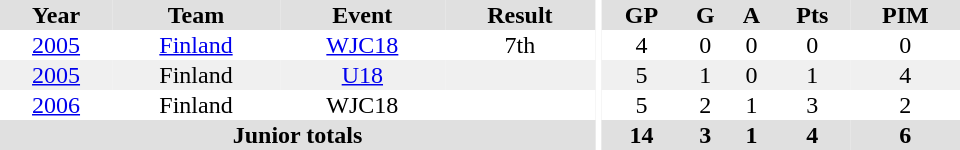<table border="0" cellpadding="1" cellspacing="0" ID="Table3" style="text-align:center; width:40em">
<tr ALIGN="center" bgcolor="#e0e0e0">
<th>Year</th>
<th>Team</th>
<th>Event</th>
<th>Result</th>
<th rowspan="99" bgcolor="#ffffff"></th>
<th>GP</th>
<th>G</th>
<th>A</th>
<th>Pts</th>
<th>PIM</th>
</tr>
<tr>
<td><a href='#'>2005</a></td>
<td><a href='#'>Finland</a></td>
<td><a href='#'>WJC18</a></td>
<td>7th</td>
<td>4</td>
<td>0</td>
<td>0</td>
<td>0</td>
<td>0</td>
</tr>
<tr bgcolor="#f0f0f0">
<td><a href='#'>2005</a></td>
<td>Finland</td>
<td><a href='#'>U18</a></td>
<td></td>
<td>5</td>
<td>1</td>
<td>0</td>
<td>1</td>
<td>4</td>
</tr>
<tr>
<td><a href='#'>2006</a></td>
<td>Finland</td>
<td>WJC18</td>
<td></td>
<td>5</td>
<td>2</td>
<td>1</td>
<td>3</td>
<td>2</td>
</tr>
<tr bgcolor="#e0e0e0">
<th colspan="4">Junior totals</th>
<th>14</th>
<th>3</th>
<th>1</th>
<th>4</th>
<th>6</th>
</tr>
</table>
